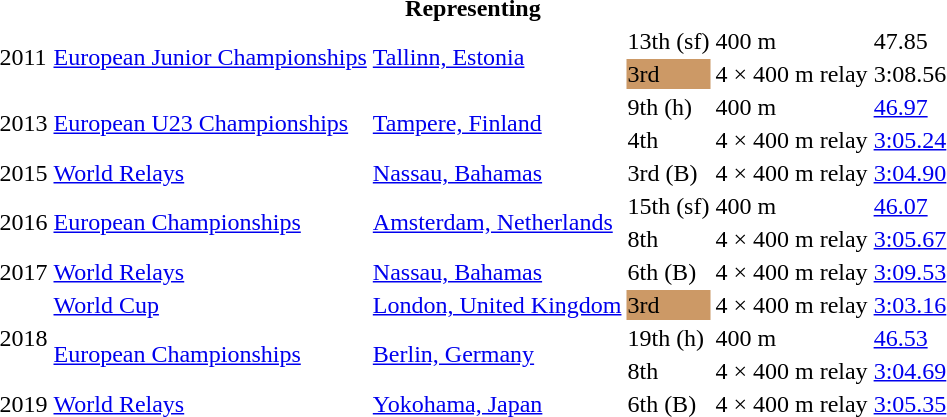<table>
<tr>
<th colspan="6">Representing </th>
</tr>
<tr>
<td rowspan=2>2011</td>
<td rowspan=2><a href='#'>European Junior Championships</a></td>
<td rowspan=2><a href='#'>Tallinn, Estonia</a></td>
<td>13th (sf)</td>
<td>400 m</td>
<td>47.85</td>
</tr>
<tr>
<td bgcolor=cc9966>3rd</td>
<td>4 × 400 m relay</td>
<td>3:08.56</td>
</tr>
<tr>
<td rowspan=2>2013</td>
<td rowspan=2><a href='#'>European U23 Championships</a></td>
<td rowspan=2><a href='#'>Tampere, Finland</a></td>
<td>9th (h)</td>
<td>400 m</td>
<td><a href='#'>46.97</a></td>
</tr>
<tr>
<td>4th</td>
<td>4 × 400 m relay</td>
<td><a href='#'>3:05.24</a></td>
</tr>
<tr>
<td>2015</td>
<td><a href='#'>World Relays</a></td>
<td><a href='#'>Nassau, Bahamas</a></td>
<td>3rd (B)</td>
<td>4 × 400 m relay</td>
<td><a href='#'>3:04.90</a></td>
</tr>
<tr>
<td rowspan=2>2016</td>
<td rowspan=2><a href='#'>European Championships</a></td>
<td rowspan=2><a href='#'>Amsterdam, Netherlands</a></td>
<td>15th (sf)</td>
<td>400 m</td>
<td><a href='#'>46.07</a></td>
</tr>
<tr>
<td>8th</td>
<td>4 × 400 m relay</td>
<td><a href='#'>3:05.67</a></td>
</tr>
<tr>
<td>2017</td>
<td><a href='#'>World Relays</a></td>
<td><a href='#'>Nassau, Bahamas</a></td>
<td>6th (B)</td>
<td>4 × 400 m relay</td>
<td><a href='#'>3:09.53</a></td>
</tr>
<tr>
<td rowspan=3>2018</td>
<td><a href='#'>World Cup</a></td>
<td><a href='#'>London, United Kingdom</a></td>
<td bgcolor=cc9966>3rd</td>
<td>4 × 400 m relay</td>
<td><a href='#'>3:03.16</a></td>
</tr>
<tr>
<td rowspan=2><a href='#'>European Championships</a></td>
<td rowspan=2><a href='#'>Berlin, Germany</a></td>
<td>19th (h)</td>
<td>400 m</td>
<td><a href='#'>46.53</a></td>
</tr>
<tr>
<td>8th</td>
<td>4 × 400 m relay</td>
<td><a href='#'>3:04.69</a></td>
</tr>
<tr>
<td>2019</td>
<td><a href='#'>World Relays</a></td>
<td><a href='#'>Yokohama, Japan</a></td>
<td>6th (B)</td>
<td>4 × 400 m relay</td>
<td><a href='#'>3:05.35</a></td>
</tr>
</table>
